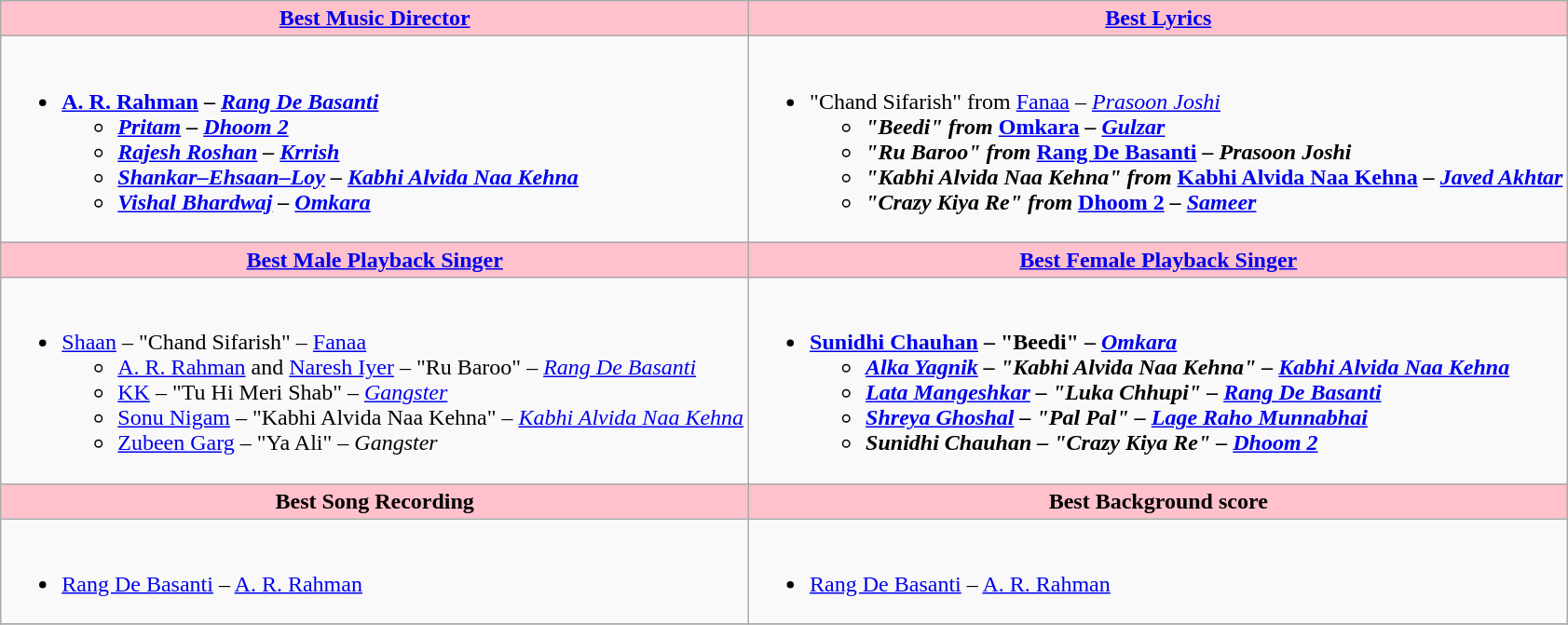<table class=wikitable style="width=150%">
<tr>
<th style="background:#FFC1CC;" ! style="width=50%"><a href='#'>Best Music Director</a></th>
<th style="background:#FFC1CC;" ! style="width=50%"><a href='#'>Best Lyrics</a></th>
</tr>
<tr>
<td valign="top"><br><ul><li><strong><a href='#'>A. R. Rahman</a> – <em><a href='#'>Rang De Basanti</a><strong><em><ul><li><a href='#'>Pritam</a> – </em><a href='#'>Dhoom 2</a><em></li><li><a href='#'>Rajesh Roshan</a> – </em><a href='#'>Krrish</a><em></li><li><a href='#'>Shankar–Ehsaan–Loy</a> – </em><a href='#'>Kabhi Alvida Naa Kehna</a><em></li><li><a href='#'>Vishal Bhardwaj</a> – </em><a href='#'>Omkara</a><em></li></ul></li></ul></td>
<td valign="top"><br><ul><li></strong>"Chand Sifarish" from </em><a href='#'>Fanaa</a><em> – <a href='#'>Prasoon Joshi</a><strong><ul><li>"Beedi" from </em><a href='#'>Omkara</a><em> – <a href='#'>Gulzar</a></li><li>"Ru Baroo" from </em><a href='#'>Rang De Basanti</a><em> – Prasoon Joshi</li><li>"Kabhi Alvida Naa Kehna" from </em><a href='#'>Kabhi Alvida Naa Kehna</a><em> – <a href='#'>Javed Akhtar</a></li><li>"Crazy Kiya Re" from </em><a href='#'>Dhoom 2</a><em> – <a href='#'>Sameer</a></li></ul></li></ul></td>
</tr>
<tr>
<th style="background:#FFC1CC;" ! style="width=50%"><a href='#'>Best Male Playback Singer</a></th>
<th style="background:#FFC1CC;" ! style="width=50%"><a href='#'>Best Female Playback Singer</a></th>
</tr>
<tr>
<td valign="top"><br><ul><li></strong><a href='#'>Shaan</a> – "Chand Sifarish" – </em><a href='#'>Fanaa</a></em></strong><ul><li><a href='#'>A. R. Rahman</a> and <a href='#'>Naresh Iyer</a> – "Ru Baroo" – <em><a href='#'>Rang De Basanti</a></em></li><li><a href='#'>KK</a> – "Tu Hi Meri Shab" – <em><a href='#'>Gangster</a></em></li><li><a href='#'>Sonu Nigam</a> – "Kabhi Alvida Naa Kehna" – <em><a href='#'>Kabhi Alvida Naa Kehna</a></em></li><li><a href='#'>Zubeen Garg</a> – "Ya Ali" – <em>Gangster</em></li></ul></li></ul></td>
<td valign="top"><br><ul><li><strong><a href='#'>Sunidhi Chauhan</a> – "Beedi" – <em><a href='#'>Omkara</a><strong><em><ul><li><a href='#'>Alka Yagnik</a> – "Kabhi Alvida Naa Kehna" – </em><a href='#'>Kabhi Alvida Naa Kehna</a><em></li><li><a href='#'>Lata Mangeshkar</a> – "Luka Chhupi" – </em><a href='#'>Rang De Basanti</a><em></li><li><a href='#'>Shreya Ghoshal</a> – "Pal Pal" – </em><a href='#'>Lage Raho Munnabhai</a><em></li><li>Sunidhi Chauhan – "Crazy Kiya Re" – </em><a href='#'>Dhoom 2</a><em></li></ul></li></ul></td>
</tr>
<tr>
<th style="background:#FFC1CC;" ! style="width=50%">Best Song Recording</th>
<th style="background:#FFC1CC;" ! style="width=50%">Best Background score</th>
</tr>
<tr>
<td valign="top"><br><ul><li></strong><a href='#'>Rang De Basanti</a> – <a href='#'>A. R. Rahman</a><strong></li></ul></td>
<td valign="top"><br><ul><li></strong><a href='#'>Rang De Basanti</a> – <a href='#'>A. R. Rahman</a><strong></li></ul></td>
</tr>
<tr>
</tr>
</table>
